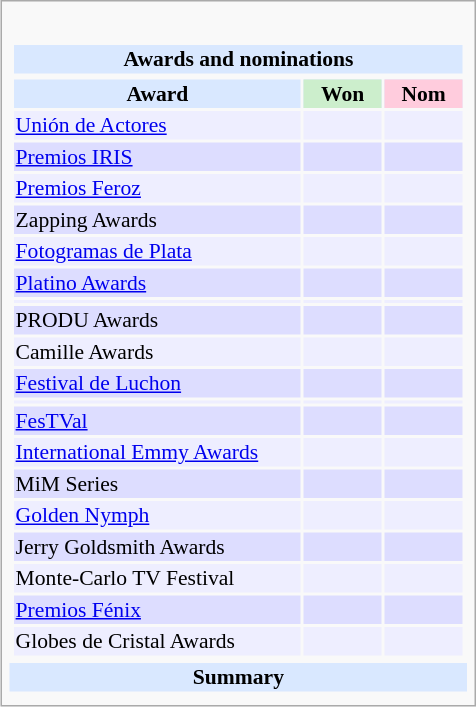<table class="infobox" style="width: 22em; text-align: left; font-size: 90%; vertical-align: middle;">
<tr>
<td colspan="3" style="text-align:center;"></td>
</tr>
<tr>
<td colspan=3><br><table width=100%>
<tr>
<th colspan=3 style="background-color:#d9e8ff; text-align: center;">Awards and nominations</th>
</tr>
<tr>
</tr>
<tr style="background:#d9e8ff; text-align:center;">
<td style="text-align:center;"><strong>Award</strong></td>
<td style="text-align:center; background:#cec; text-size:0.9em; width:50px;"><strong>Won</strong></td>
<td style="text-align:center; background:#fcd; text-size:0.9em; width:50px;"><strong>Nom</strong></td>
</tr>
<tr style="background:#eef;">
<td><a href='#'>Unión de Actores</a></td>
<td></td>
<td></td>
</tr>
<tr style="background:#ddf;">
<td><a href='#'>Premios IRIS</a></td>
<td></td>
<td></td>
</tr>
<tr style="background:#eef;">
<td><a href='#'>Premios Feroz</a></td>
<td></td>
<td></td>
</tr>
<tr style="background:#ddf;">
<td>Zapping Awards</td>
<td></td>
<td></td>
</tr>
<tr style="background:#eef;">
<td><a href='#'>Fotogramas de Plata</a></td>
<td></td>
<td></td>
</tr>
<tr style="background:#ddf;">
<td><a href='#'>Platino Awards</a></td>
<td></td>
<td></td>
</tr>
<tr style="background:#eef;">
<td></td>
<td></td>
<td></td>
</tr>
<tr style="background:#ddf;">
<td>PRODU Awards</td>
<td></td>
<td></td>
</tr>
<tr style="background:#eef;">
<td>Camille Awards</td>
<td></td>
<td></td>
</tr>
<tr style="background:#ddf;">
<td><a href='#'>Festival de Luchon</a></td>
<td></td>
<td></td>
</tr>
<tr style="background:#eef;">
<td></td>
<td></td>
<td></td>
</tr>
<tr style="background:#ddf;">
<td><a href='#'>FesTVal</a></td>
<td></td>
<td></td>
</tr>
<tr style="background:#eef;">
<td><a href='#'>International Emmy Awards</a></td>
<td></td>
<td></td>
</tr>
<tr style="background:#ddf;">
<td>MiM Series</td>
<td></td>
<td></td>
</tr>
<tr style="background:#eef;">
<td><a href='#'>Golden Nymph</a></td>
<td></td>
<td></td>
</tr>
<tr style="background:#ddf;">
<td>Jerry Goldsmith Awards</td>
<td></td>
<td></td>
</tr>
<tr style="background:#eef;">
<td>Monte-Carlo TV Festival</td>
<td></td>
<td></td>
</tr>
<tr style="background:#ddf;">
<td><a href='#'>Premios Fénix</a></td>
<td></td>
<td></td>
</tr>
<tr style="background:#eef;">
<td>Globes de Cristal Awards</td>
<td></td>
<td></td>
</tr>
</table>
</td>
</tr>
<tr style="background:#d9e8ff;">
<td style="text-align:center;" colspan="3"><strong>Summary</strong></td>
</tr>
<tr>
<td></td>
<td></td>
<td></td>
</tr>
</table>
